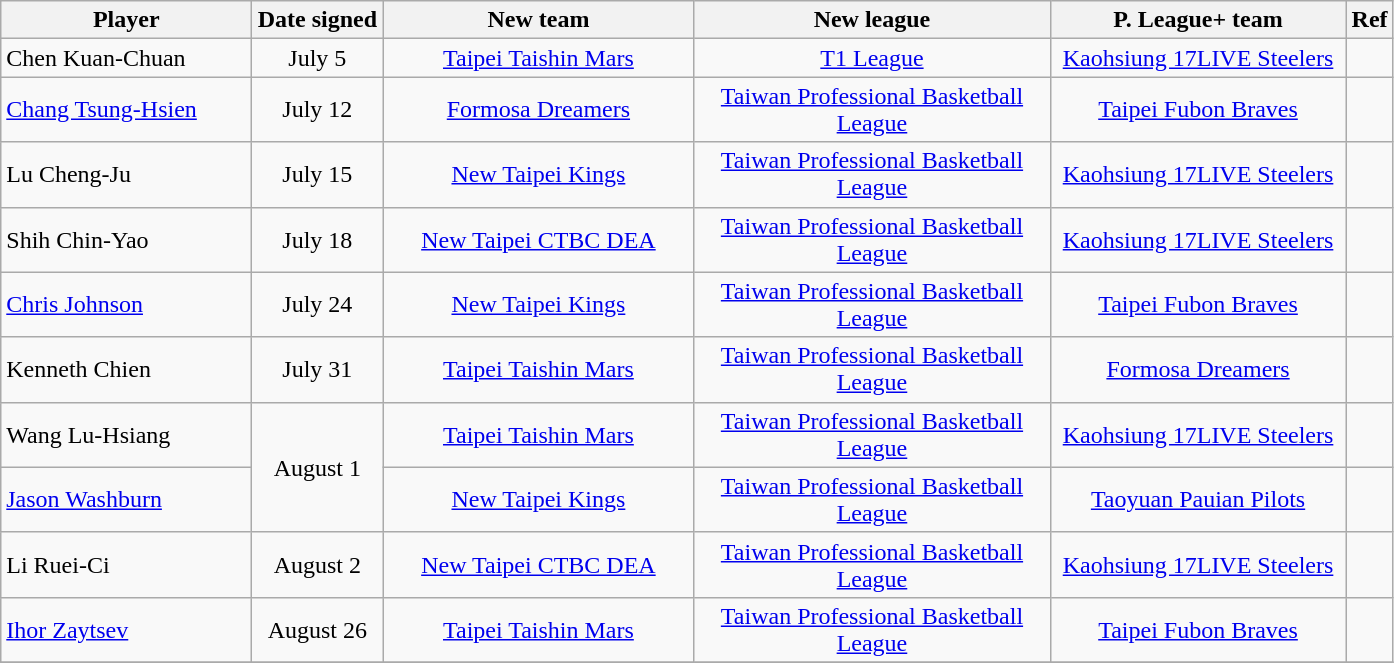<table class="wikitable sortable" style="text-align:left">
<tr>
<th style="width:160px">Player</th>
<th style="width:80px">Date signed</th>
<th style="width:200px">New team</th>
<th style="width:230px">New league</th>
<th style="width:190px">P. League+ team</th>
<th class="unsortable">Ref</th>
</tr>
<tr>
<td align="left">Chen Kuan-Chuan</td>
<td align="center">July 5</td>
<td align="center"><a href='#'>Taipei Taishin Mars</a></td>
<td align="center"><a href='#'>T1 League</a></td>
<td align="center"><a href='#'>Kaohsiung 17LIVE Steelers</a></td>
<td align="center"></td>
</tr>
<tr>
<td align="left"><a href='#'>Chang Tsung-Hsien</a></td>
<td align="center">July 12</td>
<td align="center"><a href='#'>Formosa Dreamers</a></td>
<td align="center"><a href='#'>Taiwan Professional Basketball League</a></td>
<td align="center"><a href='#'>Taipei Fubon Braves</a></td>
<td align="center"></td>
</tr>
<tr>
<td align="left">Lu Cheng-Ju</td>
<td align="center">July 15</td>
<td align="center"><a href='#'>New Taipei Kings</a></td>
<td align="center"><a href='#'>Taiwan Professional Basketball League</a></td>
<td align="center"><a href='#'>Kaohsiung 17LIVE Steelers</a></td>
<td align="center"></td>
</tr>
<tr>
<td align="left">Shih Chin-Yao</td>
<td align="center">July 18</td>
<td align="center"><a href='#'>New Taipei CTBC DEA</a></td>
<td align="center"><a href='#'>Taiwan Professional Basketball League</a></td>
<td align="center"><a href='#'>Kaohsiung 17LIVE Steelers</a></td>
<td align="center"></td>
</tr>
<tr>
<td align="left"><a href='#'>Chris Johnson</a></td>
<td align="center">July 24</td>
<td align="center"><a href='#'>New Taipei Kings</a></td>
<td align="center"><a href='#'>Taiwan Professional Basketball League</a></td>
<td align="center"><a href='#'>Taipei Fubon Braves</a></td>
<td align="center"></td>
</tr>
<tr>
<td align="left">Kenneth Chien</td>
<td align="center">July 31</td>
<td align="center"><a href='#'>Taipei Taishin Mars</a></td>
<td align="center"><a href='#'>Taiwan Professional Basketball League</a></td>
<td align="center"><a href='#'>Formosa Dreamers</a></td>
<td align="center"></td>
</tr>
<tr>
<td align="left">Wang Lu-Hsiang</td>
<td rowspan="2" align="center">August 1</td>
<td align="center"><a href='#'>Taipei Taishin Mars</a></td>
<td align="center"><a href='#'>Taiwan Professional Basketball League</a></td>
<td align="center"><a href='#'>Kaohsiung 17LIVE Steelers</a></td>
<td align="center"></td>
</tr>
<tr>
<td align="left"><a href='#'>Jason Washburn</a></td>
<td align="center"><a href='#'>New Taipei Kings</a></td>
<td align="center"><a href='#'>Taiwan Professional Basketball League</a></td>
<td align="center"><a href='#'>Taoyuan Pauian Pilots</a></td>
<td align="center"></td>
</tr>
<tr>
<td align="left">Li Ruei-Ci</td>
<td align="center">August 2</td>
<td align="center"><a href='#'>New Taipei CTBC DEA</a></td>
<td align="center"><a href='#'>Taiwan Professional Basketball League</a></td>
<td align="center"><a href='#'>Kaohsiung 17LIVE Steelers</a></td>
<td align="center"></td>
</tr>
<tr>
<td align="left"><a href='#'>Ihor Zaytsev</a></td>
<td align="center">August 26</td>
<td align="center"><a href='#'>Taipei Taishin Mars</a></td>
<td align="center"><a href='#'>Taiwan Professional Basketball League</a></td>
<td align="center"><a href='#'>Taipei Fubon Braves</a></td>
<td align="center"></td>
</tr>
<tr>
</tr>
</table>
